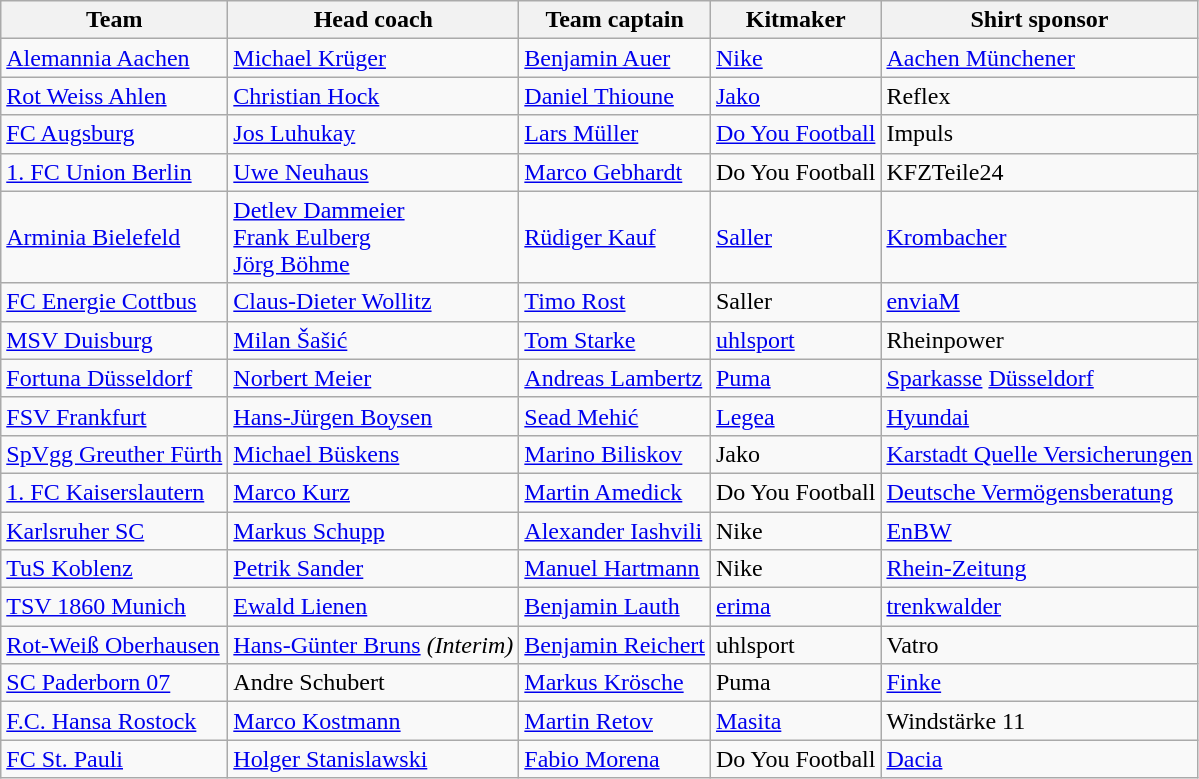<table class="wikitable sortable">
<tr>
<th>Team</th>
<th>Head coach</th>
<th>Team captain</th>
<th>Kitmaker</th>
<th>Shirt sponsor</th>
</tr>
<tr>
<td><a href='#'>Alemannia Aachen</a></td>
<td> <a href='#'>Michael Krüger</a></td>
<td> <a href='#'>Benjamin Auer</a></td>
<td><a href='#'>Nike</a></td>
<td><a href='#'>Aachen Münchener</a></td>
</tr>
<tr>
<td><a href='#'>Rot Weiss Ahlen</a></td>
<td> <a href='#'>Christian Hock</a></td>
<td> <a href='#'>Daniel Thioune</a></td>
<td><a href='#'>Jako</a></td>
<td>Reflex</td>
</tr>
<tr>
<td><a href='#'>FC Augsburg</a></td>
<td> <a href='#'>Jos Luhukay</a></td>
<td> <a href='#'>Lars Müller</a></td>
<td><a href='#'>Do You Football</a></td>
<td>Impuls</td>
</tr>
<tr>
<td><a href='#'>1. FC Union Berlin</a></td>
<td> <a href='#'>Uwe Neuhaus</a></td>
<td> <a href='#'>Marco Gebhardt</a></td>
<td>Do You Football</td>
<td>KFZTeile24</td>
</tr>
<tr>
<td><a href='#'>Arminia Bielefeld</a></td>
<td> <a href='#'>Detlev Dammeier</a><br> <a href='#'>Frank Eulberg</a><br> <a href='#'>Jörg Böhme</a></td>
<td> <a href='#'>Rüdiger Kauf</a></td>
<td><a href='#'>Saller</a></td>
<td><a href='#'>Krombacher</a></td>
</tr>
<tr>
<td><a href='#'>FC Energie Cottbus</a></td>
<td> <a href='#'>Claus-Dieter Wollitz</a></td>
<td> <a href='#'>Timo Rost</a></td>
<td>Saller</td>
<td><a href='#'>enviaM</a></td>
</tr>
<tr>
<td><a href='#'>MSV Duisburg</a></td>
<td> <a href='#'>Milan Šašić</a></td>
<td> <a href='#'>Tom Starke</a></td>
<td><a href='#'>uhlsport</a></td>
<td>Rheinpower</td>
</tr>
<tr>
<td><a href='#'>Fortuna Düsseldorf</a></td>
<td> <a href='#'>Norbert Meier</a></td>
<td> <a href='#'>Andreas Lambertz</a></td>
<td><a href='#'>Puma</a></td>
<td><a href='#'>Sparkasse</a> <a href='#'>Düsseldorf</a></td>
</tr>
<tr>
<td><a href='#'>FSV Frankfurt</a></td>
<td> <a href='#'>Hans-Jürgen Boysen</a></td>
<td> <a href='#'>Sead Mehić</a></td>
<td><a href='#'>Legea</a></td>
<td><a href='#'>Hyundai</a></td>
</tr>
<tr>
<td><a href='#'>SpVgg Greuther Fürth</a></td>
<td> <a href='#'>Michael Büskens</a></td>
<td> <a href='#'>Marino Biliskov</a></td>
<td>Jako</td>
<td><a href='#'>Karstadt Quelle Versicherungen</a></td>
</tr>
<tr>
<td><a href='#'>1. FC Kaiserslautern</a></td>
<td> <a href='#'>Marco Kurz</a></td>
<td> <a href='#'>Martin Amedick</a></td>
<td>Do You Football</td>
<td><a href='#'>Deutsche Vermögensberatung</a></td>
</tr>
<tr>
<td><a href='#'>Karlsruher SC</a></td>
<td> <a href='#'>Markus Schupp</a></td>
<td> <a href='#'>Alexander Iashvili</a></td>
<td>Nike</td>
<td><a href='#'>EnBW</a></td>
</tr>
<tr>
<td><a href='#'>TuS Koblenz</a></td>
<td> <a href='#'>Petrik Sander</a></td>
<td> <a href='#'>Manuel Hartmann</a></td>
<td>Nike</td>
<td><a href='#'>Rhein-Zeitung</a></td>
</tr>
<tr>
<td><a href='#'>TSV 1860 Munich</a></td>
<td> <a href='#'>Ewald Lienen</a></td>
<td> <a href='#'>Benjamin Lauth</a></td>
<td><a href='#'>erima</a></td>
<td><a href='#'>trenkwalder</a></td>
</tr>
<tr>
<td><a href='#'>Rot-Weiß Oberhausen</a></td>
<td> <a href='#'>Hans-Günter Bruns</a> <em>(Interim)</em></td>
<td> <a href='#'>Benjamin Reichert</a></td>
<td>uhlsport</td>
<td>Vatro</td>
</tr>
<tr>
<td><a href='#'>SC Paderborn 07</a></td>
<td> Andre Schubert</td>
<td> <a href='#'>Markus Krösche</a></td>
<td>Puma</td>
<td><a href='#'>Finke</a></td>
</tr>
<tr>
<td><a href='#'>F.C. Hansa Rostock</a></td>
<td> <a href='#'>Marco Kostmann</a></td>
<td> <a href='#'>Martin Retov</a></td>
<td><a href='#'>Masita</a></td>
<td>Windstärke 11</td>
</tr>
<tr>
<td><a href='#'>FC St. Pauli</a></td>
<td> <a href='#'>Holger Stanislawski</a></td>
<td> <a href='#'>Fabio Morena</a></td>
<td>Do You Football</td>
<td><a href='#'>Dacia</a></td>
</tr>
</table>
